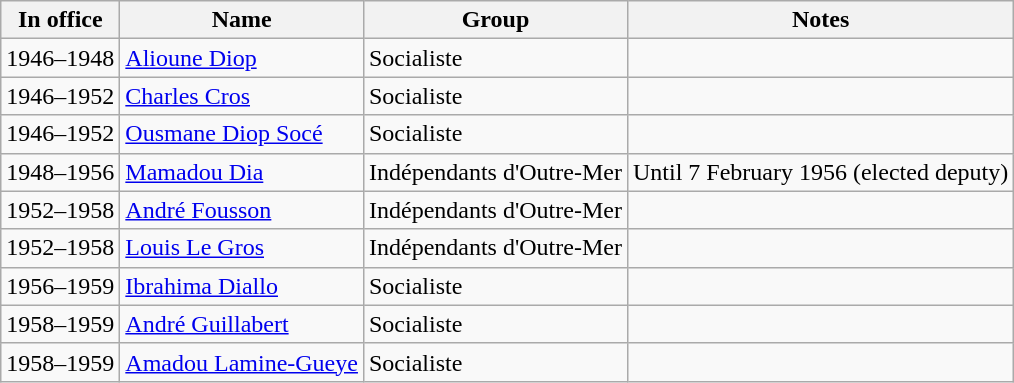<table class="wikitable sortable">
<tr>
<th>In office</th>
<th>Name</th>
<th>Group</th>
<th>Notes</th>
</tr>
<tr>
<td>1946–1948</td>
<td><a href='#'>Alioune Diop</a></td>
<td>Socialiste</td>
<td></td>
</tr>
<tr>
<td>1946–1952</td>
<td><a href='#'>Charles Cros</a></td>
<td>Socialiste</td>
<td></td>
</tr>
<tr>
<td>1946–1952</td>
<td><a href='#'>Ousmane Diop Socé</a></td>
<td>Socialiste</td>
<td></td>
</tr>
<tr>
<td>1948–1956</td>
<td><a href='#'>Mamadou Dia</a></td>
<td>Indépendants d'Outre-Mer</td>
<td>Until 7 February 1956 (elected deputy)</td>
</tr>
<tr>
<td>1952–1958</td>
<td><a href='#'>André Fousson</a></td>
<td>Indépendants d'Outre-Mer</td>
<td></td>
</tr>
<tr>
<td>1952–1958</td>
<td><a href='#'>Louis Le Gros</a></td>
<td>Indépendants d'Outre-Mer</td>
<td></td>
</tr>
<tr>
<td>1956–1959</td>
<td><a href='#'>Ibrahima Diallo</a></td>
<td>Socialiste</td>
<td></td>
</tr>
<tr>
<td>1958–1959</td>
<td><a href='#'>André Guillabert</a></td>
<td>Socialiste</td>
<td></td>
</tr>
<tr>
<td>1958–1959</td>
<td><a href='#'>Amadou Lamine-Gueye</a></td>
<td>Socialiste</td>
<td></td>
</tr>
</table>
